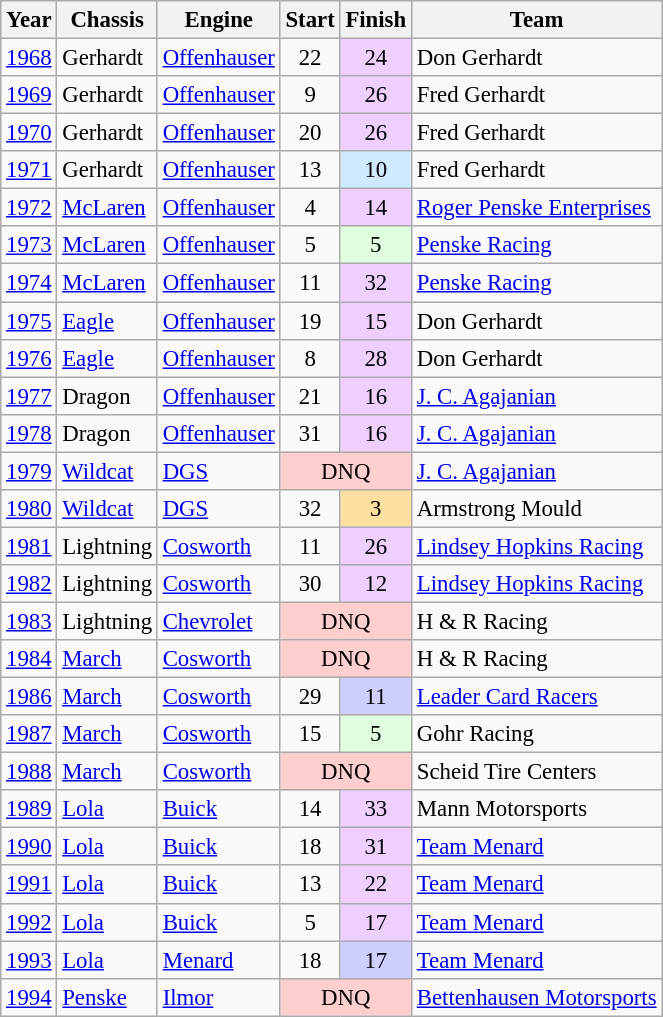<table class="wikitable" style="font-size: 95%;">
<tr>
<th>Year</th>
<th>Chassis</th>
<th>Engine</th>
<th>Start</th>
<th>Finish</th>
<th>Team</th>
</tr>
<tr>
<td><a href='#'>1968</a></td>
<td>Gerhardt</td>
<td><a href='#'>Offenhauser</a></td>
<td align=center>22</td>
<td align=center style="background:#EFCFFF;">24</td>
<td>Don Gerhardt</td>
</tr>
<tr>
<td><a href='#'>1969</a></td>
<td>Gerhardt</td>
<td><a href='#'>Offenhauser</a></td>
<td align=center>9</td>
<td align=center style="background:#EFCFFF;">26</td>
<td>Fred Gerhardt</td>
</tr>
<tr>
<td><a href='#'>1970</a></td>
<td>Gerhardt</td>
<td><a href='#'>Offenhauser</a></td>
<td align=center>20</td>
<td align=center style="background:#EFCFFF;">26</td>
<td>Fred Gerhardt</td>
</tr>
<tr>
<td><a href='#'>1971</a></td>
<td>Gerhardt</td>
<td><a href='#'>Offenhauser</a></td>
<td align=center>13</td>
<td align=center style="background:#CFEAFF;">10</td>
<td>Fred Gerhardt</td>
</tr>
<tr>
<td><a href='#'>1972</a></td>
<td><a href='#'>McLaren</a></td>
<td><a href='#'>Offenhauser</a></td>
<td align=center>4</td>
<td align=center style="background:#EFCFFF;">14</td>
<td><a href='#'>Roger Penske Enterprises</a></td>
</tr>
<tr>
<td><a href='#'>1973</a></td>
<td><a href='#'>McLaren</a></td>
<td><a href='#'>Offenhauser</a></td>
<td align=center>5</td>
<td align=center style="background:#DFFFDF;">5</td>
<td><a href='#'>Penske Racing</a></td>
</tr>
<tr>
<td><a href='#'>1974</a></td>
<td><a href='#'>McLaren</a></td>
<td><a href='#'>Offenhauser</a></td>
<td align=center>11</td>
<td align=center style="background:#EFCFFF;">32</td>
<td><a href='#'>Penske Racing</a></td>
</tr>
<tr>
<td><a href='#'>1975</a></td>
<td><a href='#'>Eagle</a></td>
<td><a href='#'>Offenhauser</a></td>
<td align=center>19</td>
<td align=center style="background:#EFCFFF;">15</td>
<td>Don Gerhardt</td>
</tr>
<tr>
<td><a href='#'>1976</a></td>
<td><a href='#'>Eagle</a></td>
<td><a href='#'>Offenhauser</a></td>
<td align=center>8</td>
<td align=center style="background:#EFCFFF;">28</td>
<td>Don Gerhardt</td>
</tr>
<tr>
<td><a href='#'>1977</a></td>
<td>Dragon</td>
<td><a href='#'>Offenhauser</a></td>
<td align=center>21</td>
<td align=center style="background:#EFCFFF;">16</td>
<td><a href='#'>J. C. Agajanian</a></td>
</tr>
<tr>
<td><a href='#'>1978</a></td>
<td>Dragon</td>
<td><a href='#'>Offenhauser</a></td>
<td align=center>31</td>
<td align=center style="background:#EFCFFF;">16</td>
<td><a href='#'>J. C. Agajanian</a></td>
</tr>
<tr>
<td><a href='#'>1979</a></td>
<td><a href='#'>Wildcat</a></td>
<td><a href='#'>DGS</a></td>
<td align=center colspan=2 style="background:#FFCFCF;">DNQ</td>
<td><a href='#'>J. C. Agajanian</a></td>
</tr>
<tr>
<td><a href='#'>1980</a></td>
<td><a href='#'>Wildcat</a></td>
<td><a href='#'>DGS</a></td>
<td align=center>32</td>
<td align=center style="background:#FFDF9F;">3</td>
<td>Armstrong Mould</td>
</tr>
<tr>
<td><a href='#'>1981</a></td>
<td>Lightning</td>
<td><a href='#'>Cosworth</a></td>
<td align=center>11</td>
<td align=center style="background:#EFCFFF;">26</td>
<td><a href='#'>Lindsey Hopkins Racing</a></td>
</tr>
<tr>
<td><a href='#'>1982</a></td>
<td>Lightning</td>
<td><a href='#'>Cosworth</a></td>
<td align=center>30</td>
<td align=center style="background:#EFCFFF;">12</td>
<td><a href='#'>Lindsey Hopkins Racing</a></td>
</tr>
<tr>
<td><a href='#'>1983</a></td>
<td>Lightning</td>
<td><a href='#'>Chevrolet</a></td>
<td align=center colspan=2 style="background:#FFCFCF;">DNQ</td>
<td>H & R Racing</td>
</tr>
<tr>
<td><a href='#'>1984</a></td>
<td><a href='#'>March</a></td>
<td><a href='#'>Cosworth</a></td>
<td align=center colspan=2 style="background:#FFCFCF;">DNQ</td>
<td>H & R Racing</td>
</tr>
<tr>
<td><a href='#'>1986</a></td>
<td><a href='#'>March</a></td>
<td><a href='#'>Cosworth</a></td>
<td align=center>29</td>
<td align=center style="background:#CFCFFF;">11</td>
<td><a href='#'>Leader Card Racers</a></td>
</tr>
<tr>
<td><a href='#'>1987</a></td>
<td><a href='#'>March</a></td>
<td><a href='#'>Cosworth</a></td>
<td align=center>15</td>
<td align=center style="background:#DFFFDF;">5</td>
<td>Gohr Racing</td>
</tr>
<tr>
<td><a href='#'>1988</a></td>
<td><a href='#'>March</a></td>
<td><a href='#'>Cosworth</a></td>
<td align=center colspan=2 style="background:#FFCFCF;">DNQ</td>
<td>Scheid Tire Centers</td>
</tr>
<tr>
<td><a href='#'>1989</a></td>
<td><a href='#'>Lola</a></td>
<td><a href='#'>Buick</a></td>
<td align=center>14</td>
<td align=center style="background:#EFCFFF;">33</td>
<td>Mann Motorsports</td>
</tr>
<tr>
<td><a href='#'>1990</a></td>
<td><a href='#'>Lola</a></td>
<td><a href='#'>Buick</a></td>
<td align=center>18</td>
<td align=center style="background:#EFCFFF;">31</td>
<td><a href='#'>Team Menard</a></td>
</tr>
<tr>
<td><a href='#'>1991</a></td>
<td><a href='#'>Lola</a></td>
<td><a href='#'>Buick</a></td>
<td align=center>13</td>
<td align=center style="background:#EFCFFF;">22</td>
<td><a href='#'>Team Menard</a></td>
</tr>
<tr>
<td><a href='#'>1992</a></td>
<td><a href='#'>Lola</a></td>
<td><a href='#'>Buick</a></td>
<td align=center>5</td>
<td align=center style="background:#EFCFFF;">17</td>
<td><a href='#'>Team Menard</a></td>
</tr>
<tr>
<td><a href='#'>1993</a></td>
<td><a href='#'>Lola</a></td>
<td><a href='#'>Menard</a></td>
<td align=center>18</td>
<td align=center style="background:#CFCFFF;">17</td>
<td><a href='#'>Team Menard</a></td>
</tr>
<tr>
<td><a href='#'>1994</a></td>
<td><a href='#'>Penske</a></td>
<td><a href='#'>Ilmor</a></td>
<td align=center colspan=2 style="background:#FFCFCF;">DNQ</td>
<td><a href='#'>Bettenhausen Motorsports</a></td>
</tr>
</table>
